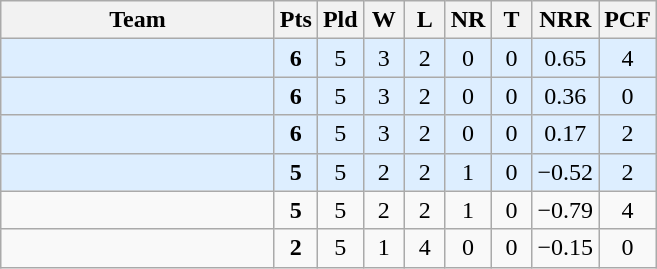<table class="wikitable" style="text-align:center;">
<tr>
<th width=175>Team</th>
<th width=20 abbr="Points">Pts</th>
<th width=20 abbr="Played">Pld</th>
<th width=20 abbr="Won">W</th>
<th width=20 abbr="Lost">L</th>
<th width=20 abbr="No result">NR</th>
<th width=20 abbr="Tied">T</th>
<th width=20 abbr="Net run rate">NRR</th>
<th width=20 abbr="Points Carried Forward">PCF</th>
</tr>
<tr style="background:#ddeeff">
<td style="text-align:left;"></td>
<td><strong>6</strong></td>
<td>5</td>
<td>3</td>
<td>2</td>
<td>0</td>
<td>0</td>
<td>0.65</td>
<td>4</td>
</tr>
<tr style="background:#ddeeff">
<td style="text-align:left;"></td>
<td><strong>6</strong></td>
<td>5</td>
<td>3</td>
<td>2</td>
<td>0</td>
<td>0</td>
<td>0.36</td>
<td>0</td>
</tr>
<tr style="background:#ddeeff">
<td style="text-align:left;"></td>
<td><strong>6</strong></td>
<td>5</td>
<td>3</td>
<td>2</td>
<td>0</td>
<td>0</td>
<td>0.17</td>
<td>2</td>
</tr>
<tr style="background:#ddeeff">
<td style="text-align:left;"></td>
<td><strong>5</strong></td>
<td>5</td>
<td>2</td>
<td>2</td>
<td>1</td>
<td>0</td>
<td>−0.52</td>
<td>2</td>
</tr>
<tr>
<td style="text-align:left;"></td>
<td><strong>5</strong></td>
<td>5</td>
<td>2</td>
<td>2</td>
<td>1</td>
<td>0</td>
<td>−0.79</td>
<td>4</td>
</tr>
<tr>
<td style="text-align:left;"></td>
<td><strong>2</strong></td>
<td>5</td>
<td>1</td>
<td>4</td>
<td>0</td>
<td>0</td>
<td>−0.15</td>
<td>0</td>
</tr>
</table>
